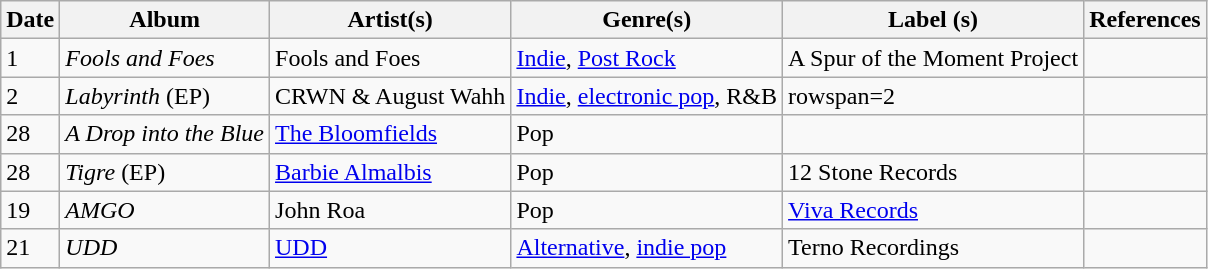<table class="wikitable">
<tr>
<th>Date</th>
<th>Album</th>
<th>Artist(s)</th>
<th>Genre(s)</th>
<th>Label (s)</th>
<th>References</th>
</tr>
<tr>
<td>1</td>
<td><em>Fools and Foes</em></td>
<td>Fools and Foes</td>
<td><a href='#'>Indie</a>, <a href='#'>Post Rock</a></td>
<td>A Spur of the Moment Project</td>
<td></td>
</tr>
<tr>
<td>2</td>
<td><em>Labyrinth</em> (EP)</td>
<td>CRWN & August Wahh</td>
<td><a href='#'>Indie</a>, <a href='#'>electronic pop</a>, R&B</td>
<td>rowspan=2 </td>
<td></td>
</tr>
<tr>
<td>28</td>
<td><em>A Drop into the Blue</em></td>
<td><a href='#'>The Bloomfields</a></td>
<td>Pop</td>
<td></td>
</tr>
<tr>
<td>28</td>
<td><em>Tigre</em> (EP)</td>
<td><a href='#'>Barbie Almalbis</a></td>
<td>Pop</td>
<td>12 Stone Records</td>
<td></td>
</tr>
<tr>
<td>19</td>
<td><em>AMGO</em></td>
<td>John Roa</td>
<td>Pop</td>
<td><a href='#'>Viva Records</a></td>
<td></td>
</tr>
<tr>
<td>21</td>
<td><em>UDD</em></td>
<td><a href='#'>UDD</a></td>
<td><a href='#'>Alternative</a>, <a href='#'>indie pop</a></td>
<td>Terno Recordings</td>
<td></td>
</tr>
</table>
